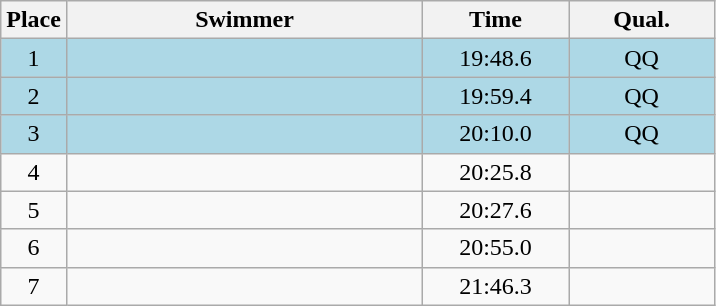<table class=wikitable style="text-align:center">
<tr>
<th>Place</th>
<th width=230>Swimmer</th>
<th width=90>Time</th>
<th width=90>Qual.</th>
</tr>
<tr bgcolor=lightblue>
<td>1</td>
<td align=left></td>
<td>19:48.6</td>
<td>QQ</td>
</tr>
<tr bgcolor=lightblue>
<td>2</td>
<td align=left></td>
<td>19:59.4</td>
<td>QQ</td>
</tr>
<tr bgcolor=lightblue>
<td>3</td>
<td align=left></td>
<td>20:10.0</td>
<td>QQ</td>
</tr>
<tr>
<td>4</td>
<td align=left></td>
<td>20:25.8</td>
<td></td>
</tr>
<tr>
<td>5</td>
<td align=left></td>
<td>20:27.6</td>
<td></td>
</tr>
<tr>
<td>6</td>
<td align=left></td>
<td>20:55.0</td>
<td></td>
</tr>
<tr>
<td>7</td>
<td align=left></td>
<td>21:46.3</td>
<td></td>
</tr>
</table>
